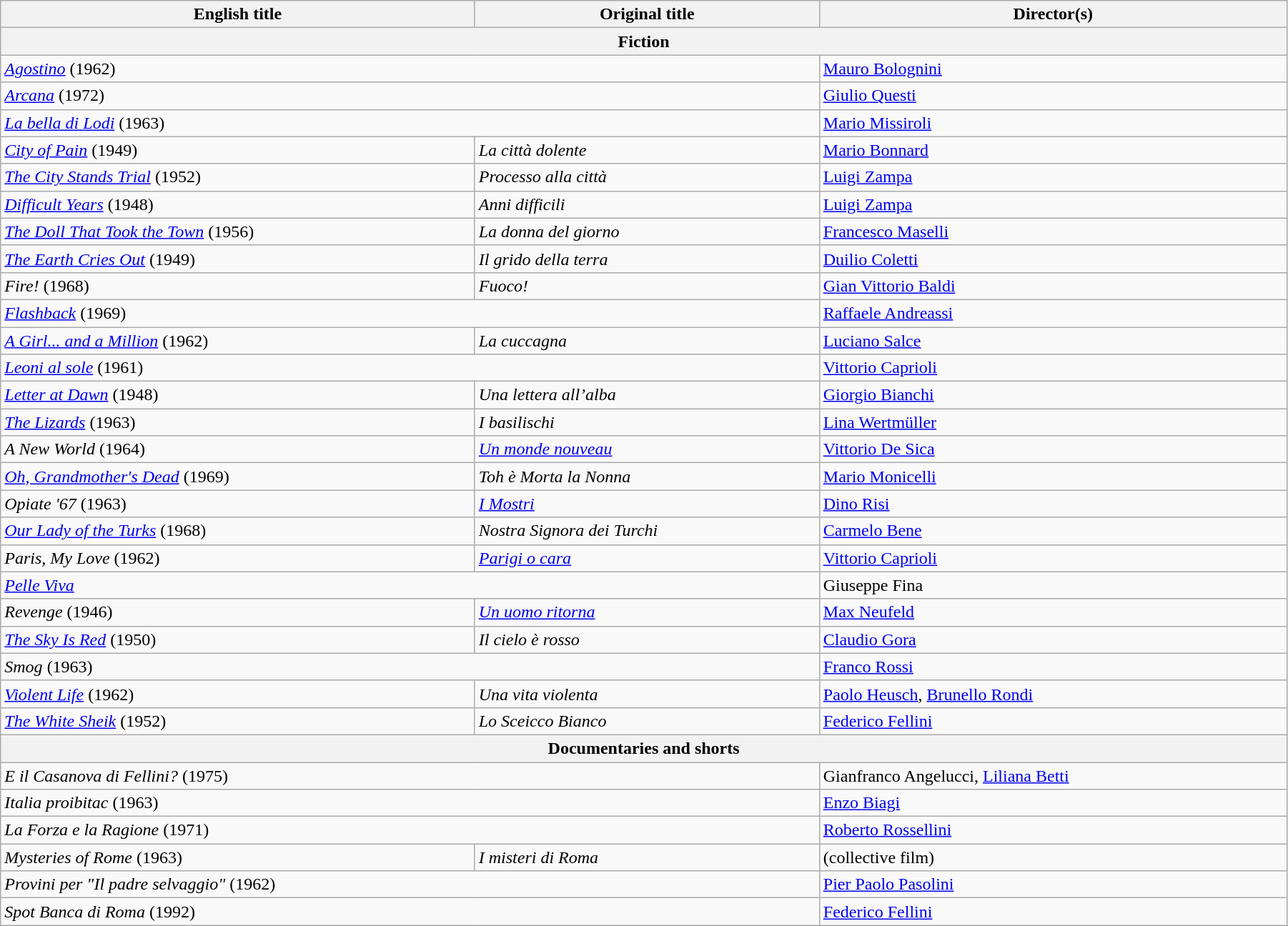<table class="wikitable" style="width:95%; margin-bottom:0px">
<tr>
<th>English title</th>
<th>Original title</th>
<th>Director(s)</th>
</tr>
<tr>
<th colspan="3">Fiction</th>
</tr>
<tr>
<td colspan=2><em><a href='#'>Agostino</a></em> (1962)</td>
<td data-sort-value="Bolognini"><a href='#'>Mauro Bolognini</a></td>
</tr>
<tr>
<td colspan=2><em><a href='#'>Arcana</a></em> (1972)</td>
<td data-sort-value="Questi"><a href='#'>Giulio Questi</a></td>
</tr>
<tr>
<td colspan="2"><em><a href='#'>La bella di Lodi</a></em> (1963)</td>
<td><a href='#'>Mario Missiroli</a></td>
</tr>
<tr>
<td><em><a href='#'>City of Pain</a></em> (1949)</td>
<td data-sort-value="Citta"><em>La città dolente</em></td>
<td data-sort-value="Bonnard"><a href='#'>Mario Bonnard</a></td>
</tr>
<tr>
<td data-sort-value="City Stands"><em><a href='#'>The City Stands Trial</a></em> (1952)</td>
<td><em>Processo alla città</em></td>
<td data-sort-value="Zampa"><a href='#'>Luigi Zampa</a></td>
</tr>
<tr>
<td><em><a href='#'>Difficult Years</a></em> (1948)</td>
<td><em>Anni difficili</em></td>
<td data-sort-value="Zampa"><a href='#'>Luigi Zampa</a></td>
</tr>
<tr>
<td data-sort-value="Doll"><em><a href='#'>The Doll That Took the Town</a></em> (1956)</td>
<td data-sort-value="Doll"><em>La donna del giorno</em></td>
<td data-sort-value="Maselli"><a href='#'>Francesco Maselli</a></td>
</tr>
<tr>
<td data-sort-value="Earth"><em><a href='#'>The Earth Cries Out</a></em> (1949)</td>
<td data-sort-value="Grido"><em>Il grido della terra</em></td>
<td data-sort-value="Coletti"><a href='#'>Duilio Coletti</a></td>
</tr>
<tr>
<td><em>Fire!</em> (1968)</td>
<td><em>Fuoco!</em></td>
<td data-sort-value="Vittorio Baldi"><a href='#'>Gian Vittorio Baldi</a></td>
</tr>
<tr>
<td colspan=2><em><a href='#'>Flashback</a></em> (1969)</td>
<td data-sort-value="Andreassi"><a href='#'>Raffaele Andreassi</a></td>
</tr>
<tr>
<td data-sort-value="Girl"><em><a href='#'>A Girl... and a Million</a></em> (1962)</td>
<td data-sort-value="Cuccanga"><em>La cuccagna</em></td>
<td data-sort-value="Salce"><a href='#'>Luciano Salce</a></td>
</tr>
<tr>
<td colspan="2"><em><a href='#'>Leoni al sole</a></em> (1961)</td>
<td><a href='#'>Vittorio Caprioli</a></td>
</tr>
<tr>
<td><em><a href='#'>Letter at Dawn</a></em> (1948)</td>
<td data-sort-value="Lettera"><em>Una lettera all’alba</em></td>
<td data-sort-value="Bianchi"><a href='#'>Giorgio Bianchi</a></td>
</tr>
<tr>
<td data-sort-value="Lizards"><em><a href='#'>The Lizards</a></em> (1963)</td>
<td data-sort-value="Basilischi"><em>I basilischi</em></td>
<td data-sort-value="Wertmüller"><a href='#'>Lina Wertmüller</a></td>
</tr>
<tr>
<td data-sort-value="New"><em>A New World</em> (1964)</td>
<td data-sort-value="Monde"><em><a href='#'>Un monde nouveau</a></em></td>
<td data-sort-value="De Sica"><a href='#'>Vittorio De Sica</a></td>
</tr>
<tr>
<td><em><a href='#'>Oh, Grandmother's Dead</a></em> (1969)</td>
<td><em>Toh è Morta la Nonna</em></td>
<td data-sort-value="Monicelli"><a href='#'>Mario Monicelli</a></td>
</tr>
<tr>
<td><em>Opiate '67</em> (1963)</td>
<td data-sort-value="Mostri"><em><a href='#'>I Mostri</a></em></td>
<td data-sort-value="Risi"><a href='#'>Dino Risi</a></td>
</tr>
<tr>
<td><em><a href='#'>Our Lady of the Turks</a></em> (1968)</td>
<td><em>Nostra Signora dei Turchi</em></td>
<td data-sort-value="Bene"><a href='#'>Carmelo Bene</a></td>
</tr>
<tr>
<td><em>Paris, My Love</em> (1962)</td>
<td><em><a href='#'>Parigi o cara</a></em></td>
<td data-sort-value="Caprioli"><a href='#'>Vittorio Caprioli</a></td>
</tr>
<tr>
<td colspan=2><em><a href='#'>Pelle Viva</a></em></td>
<td data-sort-value="Fina">Giuseppe Fina</td>
</tr>
<tr>
<td><em>Revenge</em> (1946)</td>
<td data-sort-value="Uomo"><em><a href='#'>Un uomo ritorna</a></em></td>
<td data-sort-value="Neufeld"><a href='#'>Max Neufeld</a></td>
</tr>
<tr>
<td data-sort-value="Sky"><em><a href='#'>The Sky Is Red</a></em> (1950)</td>
<td data-sort-value="Cielo"><em>Il cielo è rosso</em></td>
<td data-sort-value="Gora"><a href='#'>Claudio Gora</a></td>
</tr>
<tr>
<td colspan=2><em>Smog</em> (1963)</td>
<td data-sort-value="Rossi"><a href='#'>Franco Rossi</a></td>
</tr>
<tr>
<td><em><a href='#'>Violent Life</a></em> (1962)</td>
<td data-sort-value="Vita"><em>Una vita violenta</em></td>
<td data-sort-value="Heusch"><a href='#'>Paolo Heusch</a>, <a href='#'>Brunello Rondi</a></td>
</tr>
<tr>
<td data-sort-value="White"><em><a href='#'>The White Sheik</a></em> (1952)</td>
<td data-sort-value="Sceicco"><em>Lo Sceicco Bianco</em></td>
<td data-sort-value="Fellini"><a href='#'>Federico Fellini</a></td>
</tr>
<tr>
<th colspan="3">Documentaries and shorts</th>
</tr>
<tr>
<td colspan="2"><em>E il Casanova di Fellini?</em> (1975)</td>
<td>Gianfranco Angelucci, <a href='#'>Liliana Betti</a></td>
</tr>
<tr>
<td colspan="2"><em>Italia proibitac</em> (1963)</td>
<td><a href='#'>Enzo Biagi</a></td>
</tr>
<tr>
<td colspan="2"><em>La Forza e la Ragione</em> (1971)</td>
<td><a href='#'>Roberto Rossellini</a></td>
</tr>
<tr>
<td><em>Mysteries of Rome</em> (1963)</td>
<td><em>I misteri di Roma</em></td>
<td>(collective film)</td>
</tr>
<tr>
<td colspan="2"><em>Provini per "Il padre selvaggio"</em> (1962)</td>
<td><a href='#'>Pier Paolo Pasolini</a></td>
</tr>
<tr>
<td colspan="2"><em>Spot Banca di Roma</em> (1992)</td>
<td><a href='#'>Federico Fellini</a></td>
</tr>
</table>
